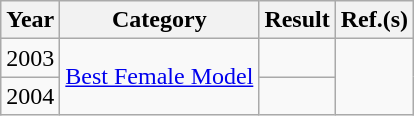<table class="wikitable sortable">
<tr style="text-align:center;">
<th>Year</th>
<th>Category</th>
<th>Result</th>
<th>Ref.(s)</th>
</tr>
<tr>
<td>2003</td>
<td rowspan="2"><a href='#'>Best Female Model</a></td>
<td></td>
<td rowspan="2"></td>
</tr>
<tr>
<td>2004</td>
<td></td>
</tr>
</table>
